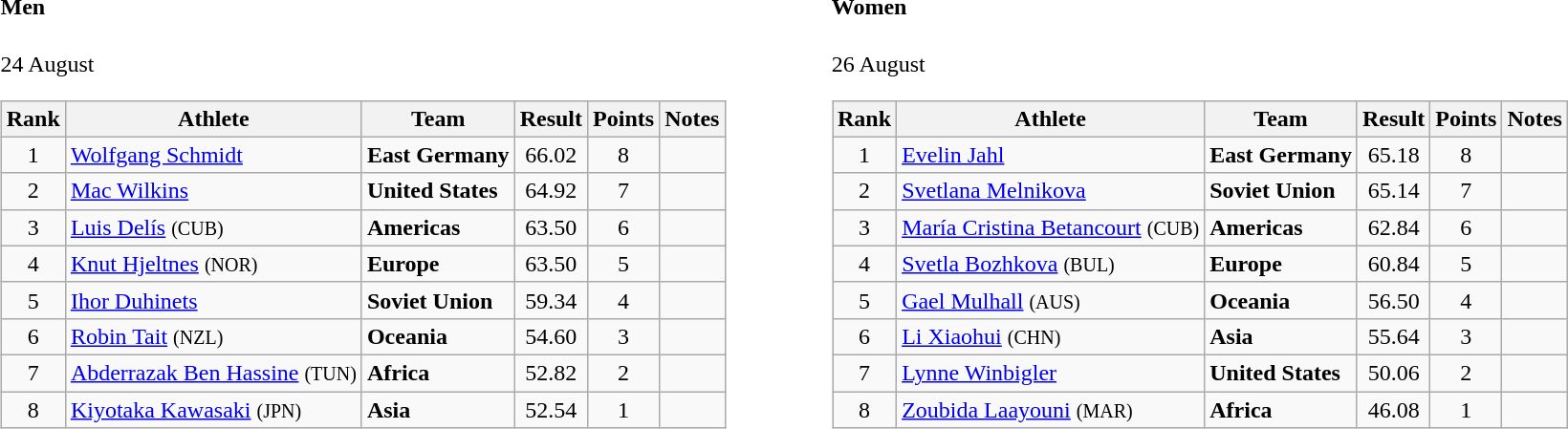<table>
<tr>
<td valign="top"><br><h4>Men</h4>24 August<table class="wikitable" style="text-align:center">
<tr>
<th>Rank</th>
<th>Athlete</th>
<th>Team</th>
<th>Result</th>
<th>Points</th>
<th>Notes</th>
</tr>
<tr>
<td>1</td>
<td align="left"><a href='#'>Wolfgang Schmidt</a></td>
<td align=left><strong>East Germany</strong></td>
<td>66.02</td>
<td>8</td>
<td></td>
</tr>
<tr>
<td>2</td>
<td align="left"><a href='#'>Mac Wilkins</a></td>
<td align=left><strong>United States</strong></td>
<td>64.92</td>
<td>7</td>
<td></td>
</tr>
<tr>
<td>3</td>
<td align="left"><a href='#'>Luis Delís</a> <small>(CUB) </small></td>
<td align=left><strong>Americas</strong></td>
<td>63.50</td>
<td>6</td>
<td></td>
</tr>
<tr>
<td>4</td>
<td align="left"><a href='#'>Knut Hjeltnes</a> <small>(NOR) </small></td>
<td align=left><strong>Europe</strong></td>
<td>63.50</td>
<td>5</td>
<td></td>
</tr>
<tr>
<td>5</td>
<td align="left"><a href='#'>Ihor Duhinets</a></td>
<td align=left><strong>Soviet Union</strong></td>
<td>59.34</td>
<td>4</td>
<td></td>
</tr>
<tr>
<td>6</td>
<td align="left"><a href='#'>Robin Tait</a> <small>(NZL) </small></td>
<td align=left><strong>Oceania</strong></td>
<td>54.60</td>
<td>3</td>
<td></td>
</tr>
<tr>
<td>7</td>
<td align="left"><a href='#'>Abderrazak Ben Hassine</a> <small>(TUN) </small></td>
<td align=left><strong>Africa</strong></td>
<td>52.82</td>
<td>2</td>
<td></td>
</tr>
<tr>
<td>8</td>
<td align="left"><a href='#'>Kiyotaka Kawasaki</a> <small>(JPN) </small></td>
<td align=left><strong>Asia</strong></td>
<td>52.54</td>
<td>1</td>
<td></td>
</tr>
</table>
</td>
<td width="50"> </td>
<td valign="top"><br><h4>Women</h4>26 August<table class="wikitable" style="text-align:center">
<tr>
<th>Rank</th>
<th>Athlete</th>
<th>Team</th>
<th>Result</th>
<th>Points</th>
<th>Notes</th>
</tr>
<tr>
<td>1</td>
<td align="left"><a href='#'>Evelin Jahl</a></td>
<td align=left><strong>East Germany</strong></td>
<td>65.18</td>
<td>8</td>
<td></td>
</tr>
<tr>
<td>2</td>
<td align="left"><a href='#'>Svetlana Melnikova</a></td>
<td align=left><strong>Soviet Union</strong></td>
<td>65.14</td>
<td>7</td>
<td></td>
</tr>
<tr>
<td>3</td>
<td align="left"><a href='#'>María Cristina Betancourt</a> <small>(CUB) </small></td>
<td align=left><strong>Americas</strong></td>
<td>62.84</td>
<td>6</td>
<td></td>
</tr>
<tr>
<td>4</td>
<td align="left"><a href='#'>Svetla Bozhkova</a> <small>(BUL) </small></td>
<td align=left><strong>Europe</strong></td>
<td>60.84</td>
<td>5</td>
<td></td>
</tr>
<tr>
<td>5</td>
<td align="left"><a href='#'>Gael Mulhall</a> <small>(AUS) </small></td>
<td align=left><strong>Oceania</strong></td>
<td>56.50</td>
<td>4</td>
<td></td>
</tr>
<tr>
<td>6</td>
<td align="left"><a href='#'>Li Xiaohui</a> <small>(CHN) </small></td>
<td align=left><strong>Asia</strong></td>
<td>55.64</td>
<td>3</td>
<td></td>
</tr>
<tr>
<td>7</td>
<td align="left"><a href='#'>Lynne Winbigler</a></td>
<td align=left><strong>United States</strong></td>
<td>50.06</td>
<td>2</td>
<td></td>
</tr>
<tr>
<td>8</td>
<td align="left"><a href='#'>Zoubida Laayouni</a> <small>(MAR) </small></td>
<td align=left><strong>Africa</strong></td>
<td>46.08</td>
<td>1</td>
<td></td>
</tr>
</table>
</td>
</tr>
</table>
